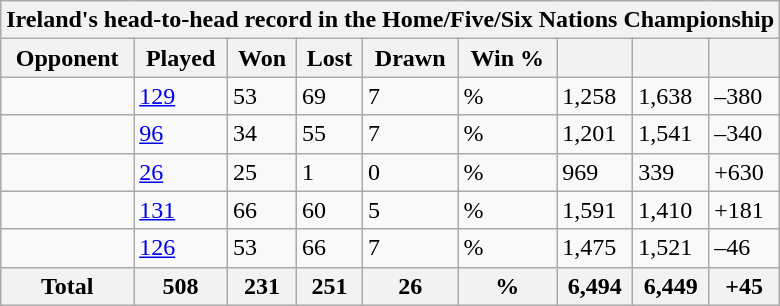<table class="wikitable sortable">
<tr>
<th colspan="9">Ireland's head-to-head record in the Home/Five/Six Nations Championship</th>
</tr>
<tr>
<th>Opponent</th>
<th>Played</th>
<th>Won</th>
<th>Lost</th>
<th>Drawn</th>
<th>Win %</th>
<th></th>
<th></th>
<th></th>
</tr>
<tr>
<td></td>
<td><a href='#'>129</a></td>
<td>53</td>
<td>69</td>
<td>7</td>
<td>%</td>
<td>1,258</td>
<td>1,638</td>
<td>–380</td>
</tr>
<tr>
<td></td>
<td><a href='#'>96</a></td>
<td>34</td>
<td>55</td>
<td>7</td>
<td>%</td>
<td>1,201</td>
<td>1,541</td>
<td>–340</td>
</tr>
<tr>
<td></td>
<td><a href='#'>26</a></td>
<td>25</td>
<td>1</td>
<td>0</td>
<td>%</td>
<td>969</td>
<td>339</td>
<td>+630</td>
</tr>
<tr>
<td></td>
<td><a href='#'>131</a></td>
<td>66</td>
<td>60</td>
<td>5</td>
<td>%</td>
<td>1,591</td>
<td>1,410</td>
<td>+181</td>
</tr>
<tr>
<td></td>
<td><a href='#'>126</a></td>
<td>53</td>
<td>66</td>
<td>7</td>
<td>%</td>
<td>1,475</td>
<td>1,521</td>
<td>–46</td>
</tr>
<tr class="sortbottom">
<th>Total</th>
<th>508</th>
<th>231</th>
<th>251</th>
<th>26</th>
<th>%</th>
<th>6,494</th>
<th>6,449</th>
<th>+45</th>
</tr>
</table>
